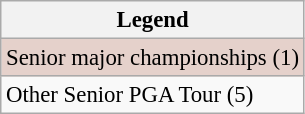<table class="wikitable" style="font-size:95%;">
<tr>
<th>Legend</th>
</tr>
<tr style="background:#e5d1cb;">
<td>Senior major championships (1)</td>
</tr>
<tr>
<td>Other Senior PGA Tour (5)</td>
</tr>
</table>
